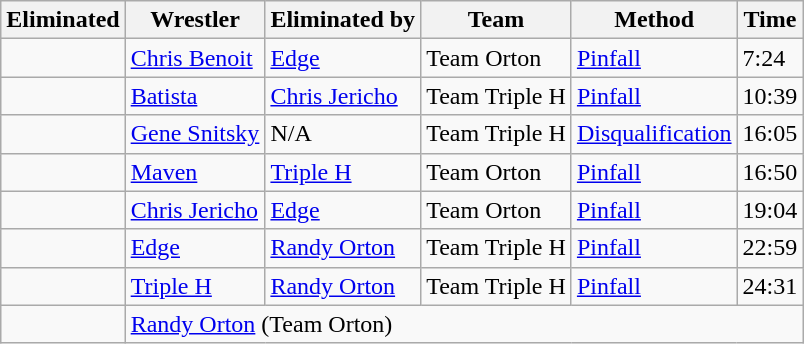<table class="wikitable sortable">
<tr>
<th>Eliminated</th>
<th>Wrestler</th>
<th>Eliminated by</th>
<th>Team</th>
<th>Method</th>
<th>Time</th>
</tr>
<tr>
<td></td>
<td><a href='#'>Chris Benoit</a></td>
<td><a href='#'>Edge</a></td>
<td>Team Orton</td>
<td><a href='#'>Pinfall</a></td>
<td>7:24</td>
</tr>
<tr>
<td></td>
<td><a href='#'>Batista</a></td>
<td><a href='#'>Chris Jericho</a></td>
<td>Team Triple H</td>
<td><a href='#'>Pinfall</a></td>
<td>10:39</td>
</tr>
<tr>
<td></td>
<td><a href='#'>Gene Snitsky</a></td>
<td>N/A</td>
<td>Team Triple H</td>
<td><a href='#'>Disqualification</a></td>
<td>16:05</td>
</tr>
<tr>
<td></td>
<td><a href='#'>Maven</a></td>
<td><a href='#'>Triple H</a></td>
<td>Team Orton</td>
<td><a href='#'>Pinfall</a></td>
<td>16:50</td>
</tr>
<tr>
<td></td>
<td><a href='#'>Chris Jericho</a></td>
<td><a href='#'>Edge</a></td>
<td>Team Orton</td>
<td><a href='#'>Pinfall</a></td>
<td>19:04</td>
</tr>
<tr>
<td></td>
<td><a href='#'>Edge</a></td>
<td><a href='#'>Randy Orton</a></td>
<td>Team Triple H</td>
<td><a href='#'>Pinfall</a></td>
<td>22:59</td>
</tr>
<tr>
<td></td>
<td><a href='#'>Triple H</a></td>
<td><a href='#'>Randy Orton</a></td>
<td>Team Triple H</td>
<td><a href='#'>Pinfall</a></td>
<td>24:31</td>
</tr>
<tr>
<td></td>
<td colspan="5"><a href='#'>Randy Orton</a> (Team Orton)</td>
</tr>
</table>
